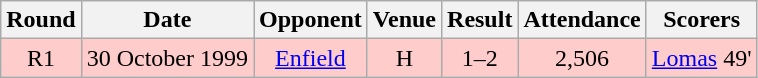<table class= "wikitable " style="font-size:100%; text-align:center">
<tr>
<th>Round</th>
<th>Date</th>
<th>Opponent</th>
<th>Venue</th>
<th>Result</th>
<th>Attendance</th>
<th>Scorers</th>
</tr>
<tr style="background: #FFCCCC;">
<td>R1</td>
<td>30 October 1999</td>
<td><a href='#'>Enfield</a></td>
<td>H</td>
<td>1–2</td>
<td>2,506</td>
<td><a href='#'>Lomas</a> 49'</td>
</tr>
</table>
